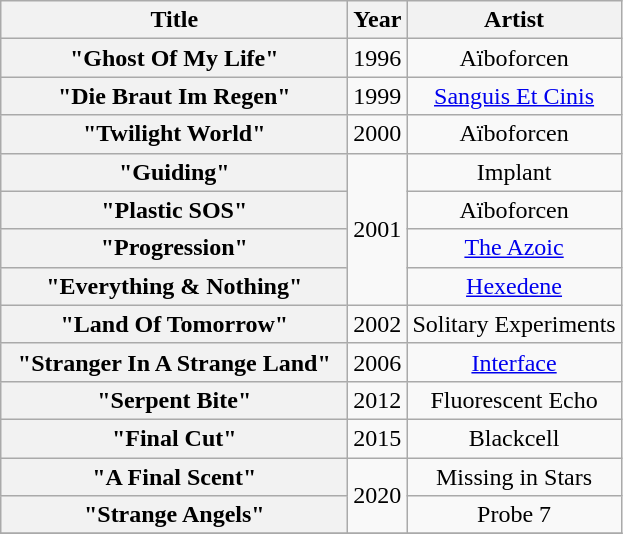<table class="wikitable plainrowheaders" style="text-align:center;">
<tr>
<th scope="col" style="width:14em;">Title</th>
<th scope="col">Year</th>
<th scope="col">Artist</th>
</tr>
<tr>
<th scope="row">"Ghost Of My Life"</th>
<td>1996</td>
<td>Aïboforcen</td>
</tr>
<tr>
<th scope="row">"Die Braut Im Regen"</th>
<td>1999</td>
<td><a href='#'>Sanguis Et Cinis</a></td>
</tr>
<tr>
<th scope="row">"Twilight World"</th>
<td>2000</td>
<td>Aïboforcen</td>
</tr>
<tr>
<th scope="row">"Guiding"</th>
<td rowspan="4">2001</td>
<td>Implant</td>
</tr>
<tr>
<th scope="row">"Plastic SOS"</th>
<td>Aïboforcen</td>
</tr>
<tr>
<th scope="row">"Progression"</th>
<td><a href='#'>The Azoic</a></td>
</tr>
<tr>
<th scope="row">"Everything & Nothing"</th>
<td><a href='#'>Hexedene</a></td>
</tr>
<tr>
<th scope="row">"Land Of Tomorrow"</th>
<td>2002</td>
<td>Solitary Experiments</td>
</tr>
<tr>
<th scope="row">"Stranger In A Strange Land"</th>
<td>2006</td>
<td><a href='#'>Interface</a></td>
</tr>
<tr>
<th scope="row">"Serpent Bite"</th>
<td>2012</td>
<td>Fluorescent Echo</td>
</tr>
<tr>
<th scope="row">"Final Cut"</th>
<td>2015</td>
<td>Blackcell</td>
</tr>
<tr>
<th scope="row">"A Final Scent"</th>
<td rowspan="2">2020</td>
<td>Missing in Stars</td>
</tr>
<tr>
<th scope="row">"Strange Angels"</th>
<td>Probe 7</td>
</tr>
<tr>
</tr>
</table>
